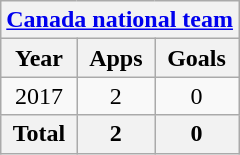<table class="wikitable" style="text-align:center">
<tr>
<th colspan=3><a href='#'>Canada national team</a></th>
</tr>
<tr>
<th>Year</th>
<th>Apps</th>
<th>Goals</th>
</tr>
<tr>
<td>2017</td>
<td>2</td>
<td>0</td>
</tr>
<tr>
<th>Total</th>
<th>2</th>
<th>0</th>
</tr>
</table>
